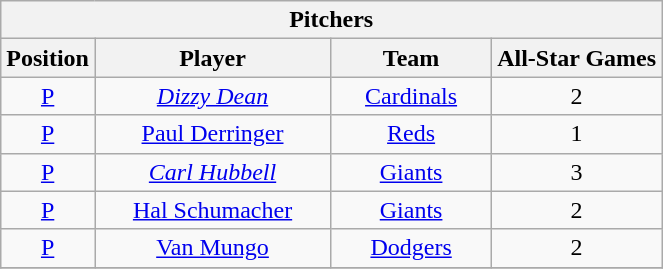<table class="wikitable" style="font-size: 100%; text-align:right;">
<tr>
<th colspan="4">Pitchers</th>
</tr>
<tr>
<th>Position</th>
<th width="150">Player</th>
<th width="100">Team</th>
<th>All-Star Games</th>
</tr>
<tr>
<td align="center"><a href='#'>P</a></td>
<td align="center"><em><a href='#'>Dizzy Dean</a></em></td>
<td align="center"><a href='#'>Cardinals</a></td>
<td align="center">2</td>
</tr>
<tr>
<td align="center"><a href='#'>P</a></td>
<td align="center"><a href='#'>Paul Derringer</a></td>
<td align="center"><a href='#'>Reds</a></td>
<td align="center">1</td>
</tr>
<tr>
<td align="center"><a href='#'>P</a></td>
<td align="center"><em><a href='#'>Carl Hubbell</a></em></td>
<td align="center"><a href='#'>Giants</a></td>
<td align="center">3</td>
</tr>
<tr>
<td align="center"><a href='#'>P</a></td>
<td align="center"><a href='#'>Hal Schumacher</a></td>
<td align="center"><a href='#'>Giants</a></td>
<td align="center">2</td>
</tr>
<tr>
<td align="center"><a href='#'>P</a></td>
<td align="center"><a href='#'>Van Mungo</a></td>
<td align="center"><a href='#'>Dodgers</a></td>
<td align="center">2</td>
</tr>
<tr>
</tr>
</table>
